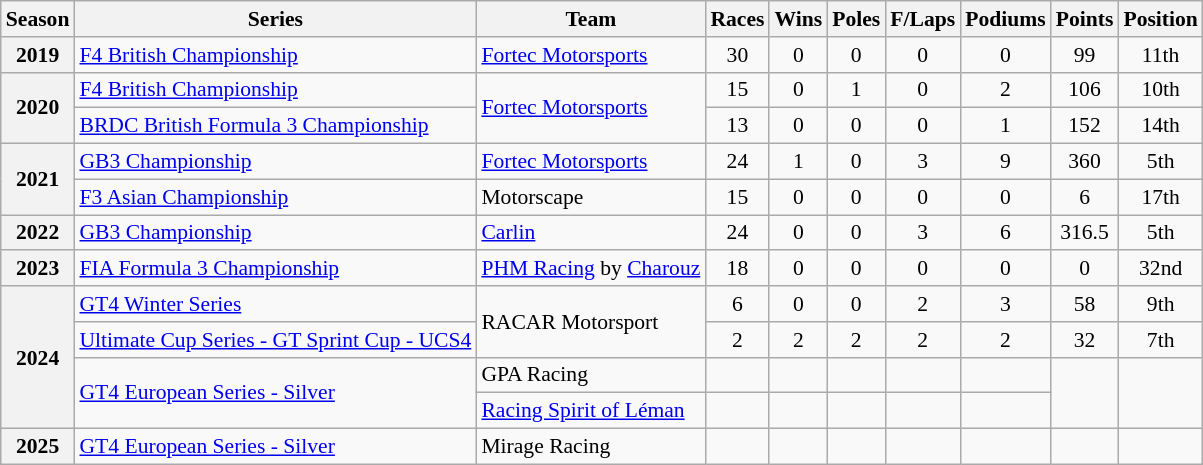<table class="wikitable" style="font-size: 90%; text-align:center">
<tr>
<th>Season</th>
<th>Series</th>
<th>Team</th>
<th>Races</th>
<th>Wins</th>
<th>Poles</th>
<th>F/Laps</th>
<th>Podiums</th>
<th>Points</th>
<th>Position</th>
</tr>
<tr>
<th>2019</th>
<td align=left><a href='#'>F4 British Championship</a></td>
<td align=left><a href='#'>Fortec Motorsports</a></td>
<td>30</td>
<td>0</td>
<td>0</td>
<td>0</td>
<td>0</td>
<td>99</td>
<td>11th</td>
</tr>
<tr>
<th rowspan=2>2020</th>
<td align=left><a href='#'>F4 British Championship</a></td>
<td rowspan=2 align=left><a href='#'>Fortec Motorsports</a></td>
<td>15</td>
<td>0</td>
<td>1</td>
<td>0</td>
<td>2</td>
<td>106</td>
<td>10th</td>
</tr>
<tr>
<td align=left><a href='#'>BRDC British Formula 3 Championship</a></td>
<td>13</td>
<td>0</td>
<td>0</td>
<td>0</td>
<td>1</td>
<td>152</td>
<td>14th</td>
</tr>
<tr>
<th rowspan=2>2021</th>
<td align=left><a href='#'>GB3 Championship</a></td>
<td align=left><a href='#'>Fortec Motorsports</a></td>
<td>24</td>
<td>1</td>
<td>0</td>
<td>3</td>
<td>9</td>
<td>360</td>
<td>5th</td>
</tr>
<tr>
<td align=left><a href='#'>F3 Asian Championship</a></td>
<td align=left>Motorscape</td>
<td>15</td>
<td>0</td>
<td>0</td>
<td>0</td>
<td>0</td>
<td>6</td>
<td>17th</td>
</tr>
<tr>
<th>2022</th>
<td align=left><a href='#'>GB3 Championship</a></td>
<td align=left><a href='#'>Carlin</a></td>
<td>24</td>
<td>0</td>
<td>0</td>
<td>3</td>
<td>6</td>
<td>316.5</td>
<td>5th</td>
</tr>
<tr>
<th>2023</th>
<td align=left><a href='#'>FIA Formula 3 Championship</a></td>
<td align=left><a href='#'>PHM Racing</a> by <a href='#'>Charouz</a></td>
<td>18</td>
<td>0</td>
<td>0</td>
<td>0</td>
<td>0</td>
<td>0</td>
<td>32nd</td>
</tr>
<tr>
<th rowspan="4">2024</th>
<td align=left><a href='#'>GT4 Winter Series</a></td>
<td rowspan="2" align="left">RACAR Motorsport</td>
<td>6</td>
<td>0</td>
<td>0</td>
<td>2</td>
<td>3</td>
<td>58</td>
<td>9th</td>
</tr>
<tr>
<td align=left><a href='#'>Ultimate Cup Series - GT Sprint Cup - UCS4</a></td>
<td>2</td>
<td>2</td>
<td>2</td>
<td>2</td>
<td>2</td>
<td>32</td>
<td>7th</td>
</tr>
<tr>
<td rowspan="2" align="left"><a href='#'>GT4 European Series - Silver</a></td>
<td align=left>GPA Racing</td>
<td></td>
<td></td>
<td></td>
<td></td>
<td></td>
<td rowspan="2"></td>
<td rowspan="2"></td>
</tr>
<tr>
<td align=left><a href='#'>Racing Spirit of Léman</a></td>
<td></td>
<td></td>
<td></td>
<td></td>
<td></td>
</tr>
<tr>
<th>2025</th>
<td align=left><a href='#'>GT4 European Series - Silver</a></td>
<td align=left>Mirage Racing</td>
<td></td>
<td></td>
<td></td>
<td></td>
<td></td>
<td></td>
<td></td>
</tr>
</table>
